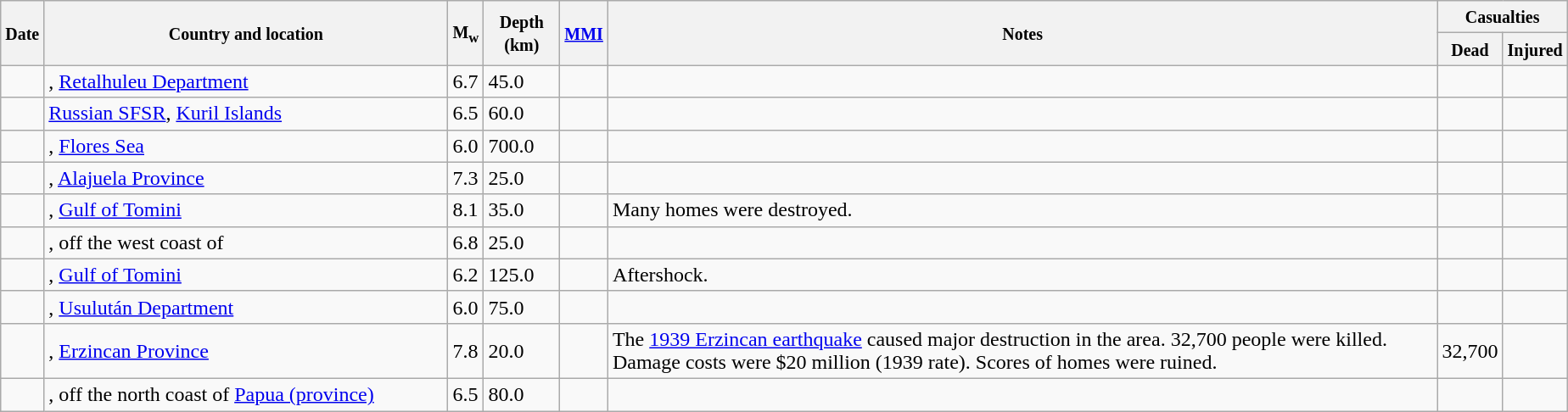<table class="wikitable sortable sort-under" style="border:1px black; margin-left:1em;">
<tr>
<th rowspan="2"><small>Date</small></th>
<th rowspan="2" style="width: 310px"><small>Country and location</small></th>
<th rowspan="2"><small>M<sub>w</sub></small></th>
<th rowspan="2"><small>Depth (km)</small></th>
<th rowspan="2"><small><a href='#'>MMI</a></small></th>
<th rowspan="2" class="unsortable"><small>Notes</small></th>
<th colspan="2"><small>Casualties</small></th>
</tr>
<tr>
<th><small>Dead</small></th>
<th><small>Injured</small></th>
</tr>
<tr>
<td></td>
<td>, <a href='#'>Retalhuleu Department</a></td>
<td>6.7</td>
<td>45.0</td>
<td></td>
<td></td>
<td></td>
<td></td>
</tr>
<tr>
<td></td>
<td> <a href='#'>Russian SFSR</a>, <a href='#'>Kuril Islands</a></td>
<td>6.5</td>
<td>60.0</td>
<td></td>
<td></td>
<td></td>
<td></td>
</tr>
<tr>
<td></td>
<td>, <a href='#'>Flores Sea</a></td>
<td>6.0</td>
<td>700.0</td>
<td></td>
<td></td>
<td></td>
<td></td>
</tr>
<tr>
<td></td>
<td>, <a href='#'>Alajuela Province</a></td>
<td>7.3</td>
<td>25.0</td>
<td></td>
<td></td>
<td></td>
<td></td>
</tr>
<tr>
<td></td>
<td>, <a href='#'>Gulf of Tomini</a></td>
<td>8.1</td>
<td>35.0</td>
<td></td>
<td>Many homes were destroyed.</td>
<td></td>
<td></td>
</tr>
<tr>
<td></td>
<td>, off the west coast of</td>
<td>6.8</td>
<td>25.0</td>
<td></td>
<td></td>
<td></td>
<td></td>
</tr>
<tr>
<td></td>
<td>, <a href='#'>Gulf of Tomini</a></td>
<td>6.2</td>
<td>125.0</td>
<td></td>
<td>Aftershock.</td>
<td></td>
<td></td>
</tr>
<tr>
<td></td>
<td>, <a href='#'>Usulután Department</a></td>
<td>6.0</td>
<td>75.0</td>
<td></td>
<td></td>
<td></td>
<td></td>
</tr>
<tr>
<td></td>
<td>, <a href='#'>Erzincan Province</a></td>
<td>7.8</td>
<td>20.0</td>
<td></td>
<td>The <a href='#'>1939 Erzincan earthquake</a> caused major destruction in the area. 32,700 people were killed. Damage costs were $20 million (1939 rate). Scores of homes were ruined.</td>
<td>32,700</td>
<td></td>
</tr>
<tr>
<td></td>
<td>, off the north coast of <a href='#'>Papua (province)</a></td>
<td>6.5</td>
<td>80.0</td>
<td></td>
<td></td>
<td></td>
<td></td>
</tr>
</table>
